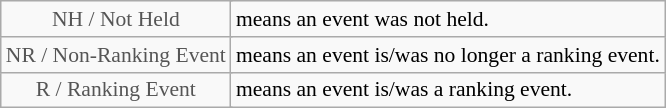<table class="wikitable" style="font-size:90%">
<tr>
<td style="text-align:center; color:#555555;" colspan="4">NH / Not Held</td>
<td>means an event was not held.</td>
</tr>
<tr>
<td style="text-align:center; color:#555555;" colspan="4">NR / Non-Ranking Event</td>
<td>means an event is/was no longer a ranking event.</td>
</tr>
<tr>
<td style="text-align:center; color:#555555;" colspan="4">R / Ranking Event</td>
<td>means an event is/was a ranking event.</td>
</tr>
</table>
